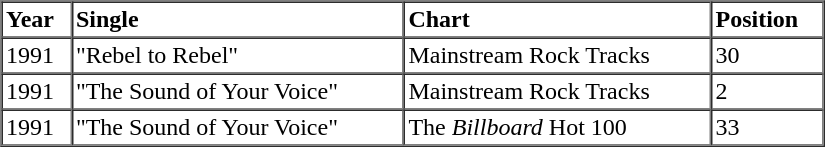<table border=1 cellspacing=0 cellpadding=2 width="550px">
<tr>
<th align="left">Year</th>
<th align="left">Single</th>
<th align="left">Chart</th>
<th align="left">Position</th>
</tr>
<tr>
<td align="left">1991</td>
<td align="left">"Rebel to Rebel"</td>
<td align="left">Mainstream Rock Tracks</td>
<td align="left">30</td>
</tr>
<tr>
<td align="left">1991</td>
<td align="left">"The Sound of Your Voice"</td>
<td align="left">Mainstream Rock Tracks</td>
<td align="left">2</td>
</tr>
<tr>
<td align="left">1991</td>
<td align="left">"The Sound of Your Voice"</td>
<td align="left">The <em>Billboard</em> Hot 100</td>
<td align="left">33</td>
</tr>
<tr>
</tr>
</table>
